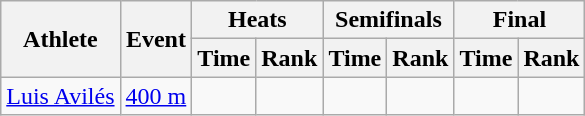<table class="wikitable">
<tr>
<th rowspan="2">Athlete</th>
<th rowspan="2">Event</th>
<th colspan="2">Heats</th>
<th colspan="2">Semifinals</th>
<th colspan="2">Final</th>
</tr>
<tr>
<th>Time</th>
<th>Rank</th>
<th>Time</th>
<th>Rank</th>
<th>Time</th>
<th>Rank</th>
</tr>
<tr>
<td><a href='#'>Luis Avilés</a></td>
<td><a href='#'>400 m</a></td>
<td></td>
<td></td>
<td></td>
<td></td>
<td></td>
<td></td>
</tr>
</table>
